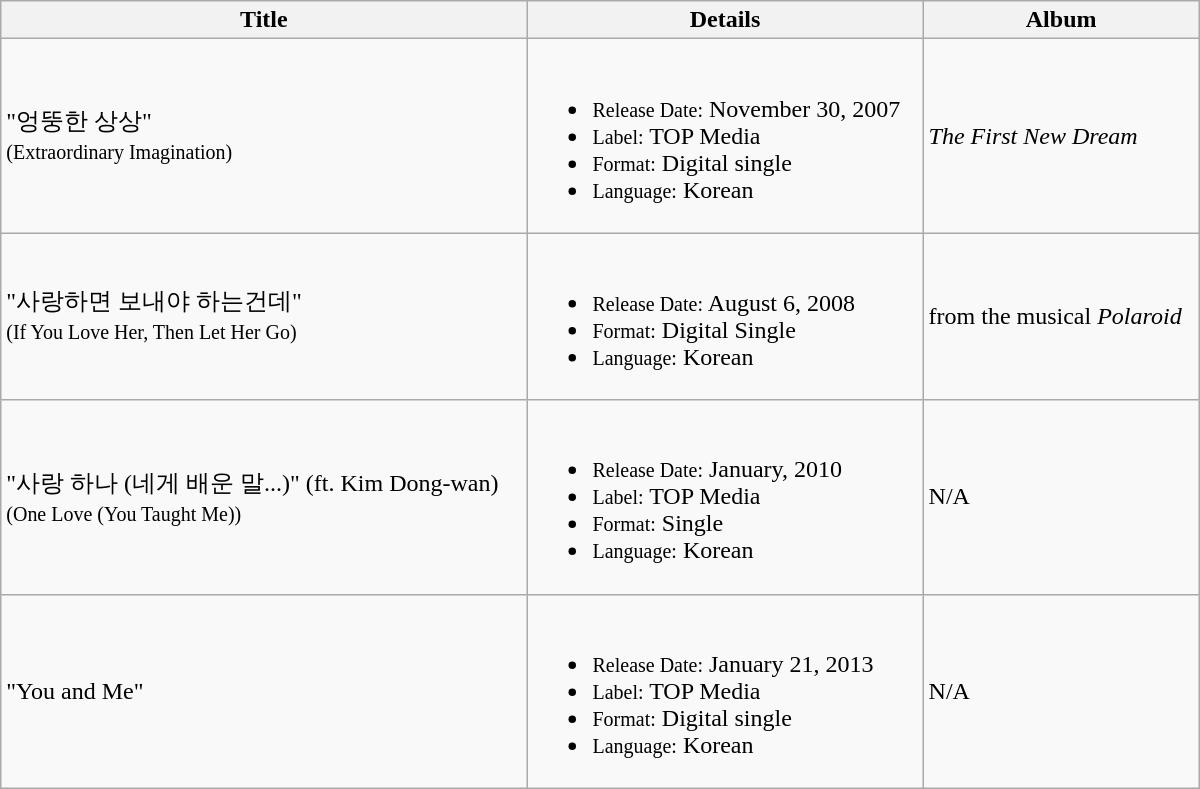<table class="wikitable" width="800px">
<tr>
<th>Title</th>
<th>Details</th>
<th>Album</th>
</tr>
<tr>
<td>"엉뚱한 상상" <br><small>(Extraordinary Imagination)</small></td>
<td><br><ul><li><small>Release Date:</small> November 30, 2007</li><li><small>Label:</small> TOP Media</li><li><small>Format:</small> Digital single</li><li><small>Language:</small> Korean</li></ul></td>
<td><em>The First New Dream</em></td>
</tr>
<tr>
<td>"사랑하면 보내야 하는건데" <br><small>(If You Love Her, Then Let Her Go)</small></td>
<td><br><ul><li><small>Release Date:</small> August 6, 2008</li><li><small>Format:</small> Digital Single</li><li><small>Language:</small> Korean</li></ul></td>
<td>from the musical <em>Polaroid</em></td>
</tr>
<tr>
<td>"사랑 하나 (네게 배운 말...)" (ft. Kim Dong-wan)<br><small>(One Love (You Taught Me))</small></td>
<td><br><ul><li><small>Release Date:</small> January, 2010</li><li><small>Label:</small> TOP Media</li><li><small>Format:</small> Single</li><li><small>Language:</small> Korean</li></ul></td>
<td>N/A</td>
</tr>
<tr>
<td>"You and Me"</td>
<td><br><ul><li><small>Release Date:</small> January 21, 2013</li><li><small>Label:</small> TOP Media</li><li><small>Format:</small> Digital single</li><li><small>Language:</small> Korean</li></ul></td>
<td>N/A</td>
</tr>
</table>
